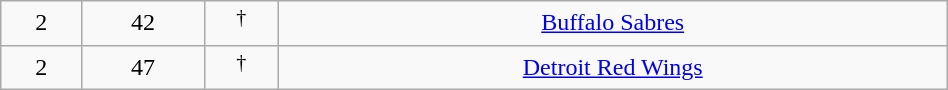<table class="wikitable sortable" width="50%">
<tr align="center" bgcolor="">
<td>2</td>
<td>42</td>
<td> <sup>†</sup></td>
<td><a href='#'>Buffalo Sabres</a></td>
</tr>
<tr align="center" bgcolor="">
<td>2</td>
<td>47</td>
<td> <sup>†</sup></td>
<td><a href='#'>Detroit Red Wings</a></td>
</tr>
</table>
